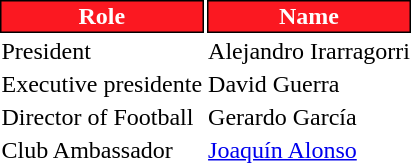<table class="toccolours">
<tr>
<th style="background:#fb1821;color:#fefefe;border:1px solid #000000;">Role</th>
<th style="background:#fb1821;color:#fefefe;border:1px solid #000000;">Name</th>
</tr>
<tr>
<td>President</td>
<td>Alejandro Irarragorri</td>
</tr>
<tr>
<td>Executive presidente</td>
<td>David Guerra</td>
</tr>
<tr>
<td>Director of Football</td>
<td>Gerardo García</td>
</tr>
<tr>
<td>Club Ambassador</td>
<td><a href='#'>Joaquín Alonso</a></td>
</tr>
</table>
